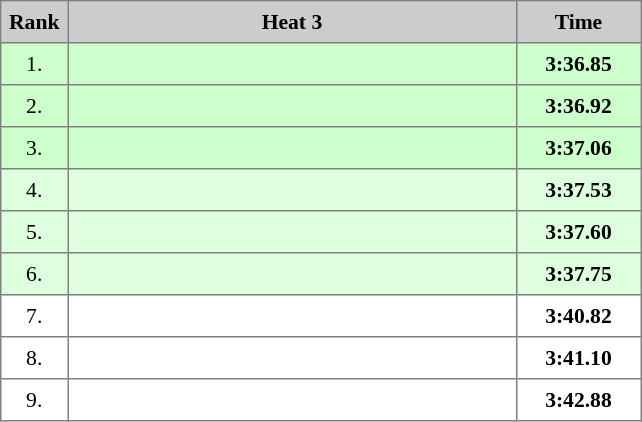<table border="1" cellspacing="2" cellpadding="5" style="border-collapse: collapse; font-size: 90%;">
<tr style="background:#ccc;">
<th>Rank</th>
<th style="width: 20em">Heat 3</th>
<th style="width: 5em">Time</th>
</tr>
<tr style="background:#cfc;">
<td style="text-align:center;">1.</td>
<td></td>
<td style="text-align:center;"><strong>3:36.85</strong></td>
</tr>
<tr style="background:#cfc;">
<td style="text-align:center;">2.</td>
<td></td>
<td style="text-align:center;"><strong>3:36.92</strong></td>
</tr>
<tr style="background:#cfc;">
<td style="text-align:center;">3.</td>
<td></td>
<td style="text-align:center;"><strong>3:37.06</strong></td>
</tr>
<tr style="background:#dfd;">
<td style="text-align:center;">4.</td>
<td></td>
<td style="text-align:center;"><strong>3:37.53</strong></td>
</tr>
<tr style="background:#dfd;">
<td style="text-align:center;">5.</td>
<td></td>
<td style="text-align:center;"><strong>3:37.60</strong></td>
</tr>
<tr style="background:#dfd;">
<td style="text-align:center;">6.</td>
<td></td>
<td style="text-align:center;"><strong>3:37.75</strong></td>
</tr>
<tr>
<td style="text-align:center;">7.</td>
<td></td>
<td style="text-align:center;"><strong>3:40.82</strong></td>
</tr>
<tr>
<td style="text-align:center;">8.</td>
<td></td>
<td style="text-align:center;"><strong>3:41.10</strong></td>
</tr>
<tr>
<td style="text-align:center;">9.</td>
<td></td>
<td style="text-align:center;"><strong>3:42.88</strong></td>
</tr>
</table>
